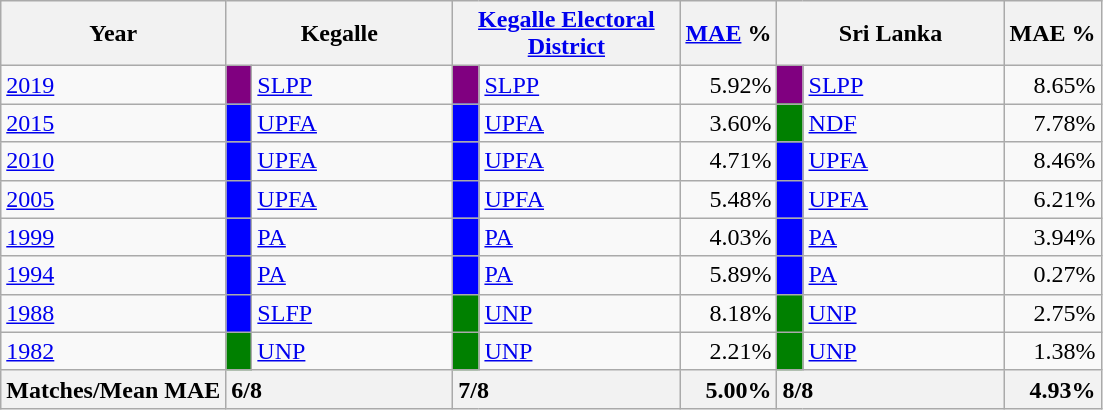<table class="wikitable">
<tr>
<th>Year</th>
<th colspan="2" width="144px">Kegalle</th>
<th colspan="2" width="144px"><a href='#'>Kegalle Electoral District</a></th>
<th><a href='#'>MAE</a> %</th>
<th colspan="2" width="144px">Sri Lanka</th>
<th>MAE %</th>
</tr>
<tr>
<td><a href='#'>2019</a></td>
<td style="background-color:purple;" width="10px"></td>
<td style="text-align:left;"><a href='#'>SLPP</a></td>
<td style="background-color:purple;" width="10px"></td>
<td style="text-align:left;"><a href='#'>SLPP</a></td>
<td style="text-align:right;">5.92%</td>
<td style="background-color:purple;" width="10px"></td>
<td style="text-align:left;"><a href='#'>SLPP</a></td>
<td style="text-align:right;">8.65%</td>
</tr>
<tr>
<td><a href='#'>2015</a></td>
<td style="background-color:blue;" width="10px"></td>
<td style="text-align:left;"><a href='#'>UPFA</a></td>
<td style="background-color:blue;" width="10px"></td>
<td style="text-align:left;"><a href='#'>UPFA</a></td>
<td style="text-align:right;">3.60%</td>
<td style="background-color:green;" width="10px"></td>
<td style="text-align:left;"><a href='#'>NDF</a></td>
<td style="text-align:right;">7.78%</td>
</tr>
<tr>
<td><a href='#'>2010</a></td>
<td style="background-color:blue;" width="10px"></td>
<td style="text-align:left;"><a href='#'>UPFA</a></td>
<td style="background-color:blue;" width="10px"></td>
<td style="text-align:left;"><a href='#'>UPFA</a></td>
<td style="text-align:right;">4.71%</td>
<td style="background-color:blue;" width="10px"></td>
<td style="text-align:left;"><a href='#'>UPFA</a></td>
<td style="text-align:right;">8.46%</td>
</tr>
<tr>
<td><a href='#'>2005</a></td>
<td style="background-color:blue;" width="10px"></td>
<td style="text-align:left;"><a href='#'>UPFA</a></td>
<td style="background-color:blue;" width="10px"></td>
<td style="text-align:left;"><a href='#'>UPFA</a></td>
<td style="text-align:right;">5.48%</td>
<td style="background-color:blue;" width="10px"></td>
<td style="text-align:left;"><a href='#'>UPFA</a></td>
<td style="text-align:right;">6.21%</td>
</tr>
<tr>
<td><a href='#'>1999</a></td>
<td style="background-color:blue;" width="10px"></td>
<td style="text-align:left;"><a href='#'>PA</a></td>
<td style="background-color:blue;" width="10px"></td>
<td style="text-align:left;"><a href='#'>PA</a></td>
<td style="text-align:right;">4.03%</td>
<td style="background-color:blue;" width="10px"></td>
<td style="text-align:left;"><a href='#'>PA</a></td>
<td style="text-align:right;">3.94%</td>
</tr>
<tr>
<td><a href='#'>1994</a></td>
<td style="background-color:blue;" width="10px"></td>
<td style="text-align:left;"><a href='#'>PA</a></td>
<td style="background-color:blue;" width="10px"></td>
<td style="text-align:left;"><a href='#'>PA</a></td>
<td style="text-align:right;">5.89%</td>
<td style="background-color:blue;" width="10px"></td>
<td style="text-align:left;"><a href='#'>PA</a></td>
<td style="text-align:right;">0.27%</td>
</tr>
<tr>
<td><a href='#'>1988</a></td>
<td style="background-color:blue;" width="10px"></td>
<td style="text-align:left;"><a href='#'>SLFP</a></td>
<td style="background-color:green;" width="10px"></td>
<td style="text-align:left;"><a href='#'>UNP</a></td>
<td style="text-align:right;">8.18%</td>
<td style="background-color:green;" width="10px"></td>
<td style="text-align:left;"><a href='#'>UNP</a></td>
<td style="text-align:right;">2.75%</td>
</tr>
<tr>
<td><a href='#'>1982</a></td>
<td style="background-color:green;" width="10px"></td>
<td style="text-align:left;"><a href='#'>UNP</a></td>
<td style="background-color:green;" width="10px"></td>
<td style="text-align:left;"><a href='#'>UNP</a></td>
<td style="text-align:right;">2.21%</td>
<td style="background-color:green;" width="10px"></td>
<td style="text-align:left;"><a href='#'>UNP</a></td>
<td style="text-align:right;">1.38%</td>
</tr>
<tr>
<th>Matches/Mean MAE</th>
<th style="text-align:left;"colspan="2" width="144px">6/8</th>
<th style="text-align:left;"colspan="2" width="144px">7/8</th>
<th style="text-align:right;">5.00%</th>
<th style="text-align:left;"colspan="2" width="144px">8/8</th>
<th style="text-align:right;">4.93%</th>
</tr>
</table>
